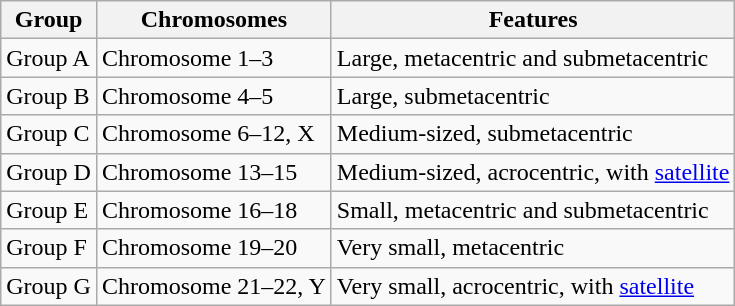<table class=wikitable>
<tr>
<th>Group</th>
<th>Chromosomes</th>
<th>Features</th>
</tr>
<tr>
<td>Group A</td>
<td>Chromosome 1–3</td>
<td>Large, metacentric and submetacentric</td>
</tr>
<tr>
<td>Group B</td>
<td>Chromosome 4–5</td>
<td>Large, submetacentric</td>
</tr>
<tr>
<td>Group C</td>
<td>Chromosome 6–12, X</td>
<td>Medium-sized, submetacentric</td>
</tr>
<tr>
<td>Group D</td>
<td>Chromosome 13–15</td>
<td>Medium-sized, acrocentric, with <a href='#'>satellite</a></td>
</tr>
<tr>
<td>Group E</td>
<td>Chromosome 16–18</td>
<td>Small, metacentric and submetacentric</td>
</tr>
<tr>
<td>Group F</td>
<td>Chromosome 19–20</td>
<td>Very small, metacentric</td>
</tr>
<tr>
<td>Group G</td>
<td>Chromosome 21–22, Y</td>
<td>Very small, acrocentric, with <a href='#'>satellite</a></td>
</tr>
</table>
